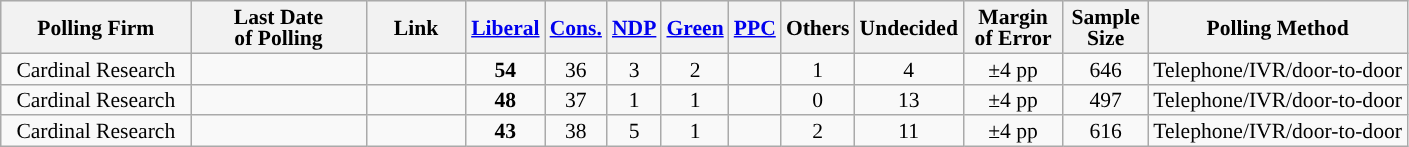<table class="wikitable sortable" style="text-align:center;font-size:90%;line-height:14px;">
<tr style="background:#e9e9e9;">
<th style="width:120px">Polling Firm</th>
<th style="width:110px">Last Date<br>of Polling</th>
<th style="width:60px" class="unsortable">Link</th>
<th style="background-color:"><a href='#'>Liberal</a></th>
<th style="background-color:"><a href='#'>Cons.</a></th>
<th style="background-color:"><a href='#'>NDP</a></th>
<th style="background-color:"><a href='#'>Green</a></th>
<th style="background-color:"><a href='#'><span>PPC</span></a></th>
<th style="background-color:">Others</th>
<th style="background-color:">Undecided</th>
<th style="width:60px;" class=unsortable>Margin<br>of Error</th>
<th style="width:50px;" class=unsortable>Sample<br>Size</th>
<th class=unsortable>Polling Method</th>
</tr>
<tr>
<td>Cardinal Research</td>
<td></td>
<td></td>
<td><strong>54</strong></td>
<td>36</td>
<td>3</td>
<td>2</td>
<td></td>
<td>1</td>
<td>4</td>
<td>±4 pp</td>
<td>646</td>
<td>Telephone/IVR/door-to-door</td>
</tr>
<tr>
<td>Cardinal Research</td>
<td></td>
<td></td>
<td><strong>48</strong></td>
<td>37</td>
<td>1</td>
<td>1</td>
<td></td>
<td>0</td>
<td>13</td>
<td>±4 pp</td>
<td>497</td>
<td>Telephone/IVR/door-to-door</td>
</tr>
<tr>
<td>Cardinal Research</td>
<td></td>
<td></td>
<td><strong>43</strong></td>
<td>38</td>
<td>5</td>
<td>1</td>
<td></td>
<td>2</td>
<td>11</td>
<td>±4 pp</td>
<td>616</td>
<td>Telephone/IVR/door-to-door</td>
</tr>
</table>
